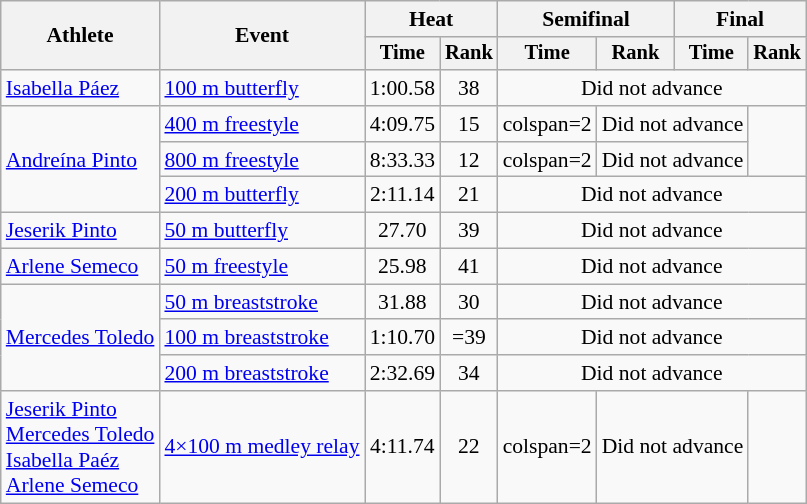<table class=wikitable style="font-size:90%">
<tr>
<th rowspan="2">Athlete</th>
<th rowspan="2">Event</th>
<th colspan="2">Heat</th>
<th colspan="2">Semifinal</th>
<th colspan="2">Final</th>
</tr>
<tr style="font-size:95%">
<th>Time</th>
<th>Rank</th>
<th>Time</th>
<th>Rank</th>
<th>Time</th>
<th>Rank</th>
</tr>
<tr align=center>
<td align=left><a href='#'>Isabella Páez</a></td>
<td align=left><a href='#'>100 m butterfly</a></td>
<td>1:00.58</td>
<td>38</td>
<td colspan=4>Did not advance</td>
</tr>
<tr align=center>
<td align=left rowspan=3><a href='#'>Andreína Pinto</a></td>
<td align=left><a href='#'>400 m freestyle</a></td>
<td>4:09.75</td>
<td>15</td>
<td>colspan=2 </td>
<td colspan=2>Did not advance</td>
</tr>
<tr align=center>
<td align=left><a href='#'>800 m freestyle</a></td>
<td>8:33.33</td>
<td>12</td>
<td>colspan=2 </td>
<td colspan=2>Did not advance</td>
</tr>
<tr align=center>
<td align=left><a href='#'>200 m butterfly</a></td>
<td>2:11.14</td>
<td>21</td>
<td colspan=4>Did not advance</td>
</tr>
<tr align=center>
<td align=left><a href='#'>Jeserik Pinto</a></td>
<td align=left><a href='#'>50 m butterfly</a></td>
<td>27.70</td>
<td>39</td>
<td colspan=4>Did not advance</td>
</tr>
<tr align=center>
<td align=left><a href='#'>Arlene Semeco</a></td>
<td align=left><a href='#'>50 m freestyle</a></td>
<td>25.98</td>
<td>41</td>
<td colspan=4>Did not advance</td>
</tr>
<tr align=center>
<td align=left rowspan=3><a href='#'>Mercedes Toledo</a></td>
<td align=left><a href='#'>50 m breaststroke</a></td>
<td>31.88</td>
<td>30</td>
<td colspan=4>Did not advance</td>
</tr>
<tr align=center>
<td align=left><a href='#'>100 m breaststroke</a></td>
<td>1:10.70</td>
<td>=39</td>
<td colspan=4>Did not advance</td>
</tr>
<tr align=center>
<td align=left><a href='#'>200 m breaststroke</a></td>
<td>2:32.69</td>
<td>34</td>
<td colspan=4>Did not advance</td>
</tr>
<tr align=center>
<td align=left><a href='#'>Jeserik Pinto</a><br><a href='#'>Mercedes Toledo</a><br><a href='#'>Isabella Paéz</a><br><a href='#'>Arlene Semeco</a></td>
<td align=left><a href='#'>4×100 m medley relay</a></td>
<td>4:11.74</td>
<td>22</td>
<td>colspan=2 </td>
<td colspan=2>Did not advance</td>
</tr>
</table>
